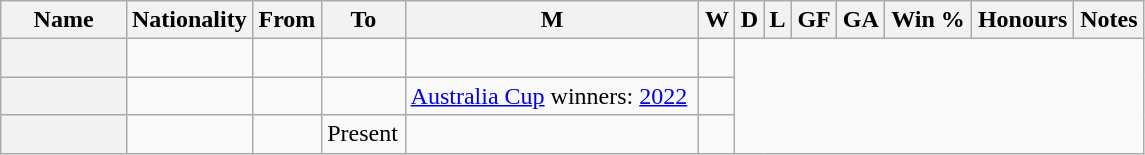<table class="wikitable plainrowheaders sortable" style="text-align:center">
<tr>
<th width=11%>Name</th>
<th width=11%>Nationality</th>
<th>From</th>
<th>To</th>
<th>M</th>
<th>W</th>
<th>D</th>
<th>L</th>
<th>GF</th>
<th>GA</th>
<th>Win %</th>
<th class="unsortable">Honours</th>
<th class="unsortable">Notes</th>
</tr>
<tr>
<th scope=row style=text-align:left></th>
<td align=left></td>
<td align=left></td>
<td align=left><br></td>
<td></td>
<td></td>
</tr>
<tr>
<th scope=row style=text-align:left></th>
<td align=left></td>
<td align=left></td>
<td align=left><br></td>
<td align=left><a href='#'>Australia Cup</a> winners: <a href='#'>2022</a></td>
<td></td>
</tr>
<tr>
<th scope=row style=text-align:left></th>
<td align=left></td>
<td align=left></td>
<td align=left>Present<br></td>
<td></td>
<td></td>
</tr>
</table>
